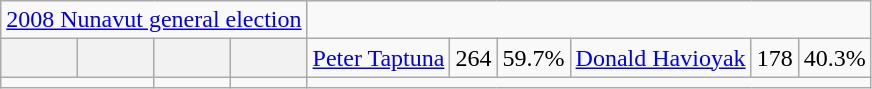<table class="wikitable">
<tr>
<td colspan=4 align=center><a href='#'>2008 Nunavut general election</a></td>
</tr>
<tr>
<th></th>
<th></th>
<th></th>
<th><br></th>
<td><a href='#'>Peter Taptuna</a></td>
<td>264</td>
<td>59.7%<br></td>
<td><a href='#'>Donald Havioyak</a></td>
<td>178</td>
<td>40.3%</td>
</tr>
<tr>
<td colspan=2></td>
<td></td>
<td></td>
</tr>
</table>
